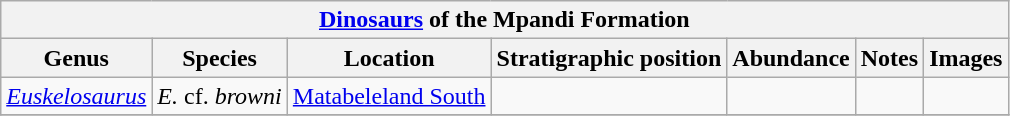<table class="wikitable" align="center">
<tr>
<th colspan="7" align="center"><strong><a href='#'>Dinosaurs</a> of the Mpandi Formation</strong></th>
</tr>
<tr>
<th>Genus</th>
<th>Species</th>
<th>Location</th>
<th>Stratigraphic position</th>
<th>Abundance</th>
<th>Notes</th>
<th>Images</th>
</tr>
<tr>
<td><em><a href='#'>Euskelosaurus</a></em></td>
<td><em>E.</em> cf. <em>browni</em></td>
<td><a href='#'>Matabeleland South</a></td>
<td></td>
<td></td>
<td align=center></td>
<td></td>
</tr>
<tr>
</tr>
</table>
